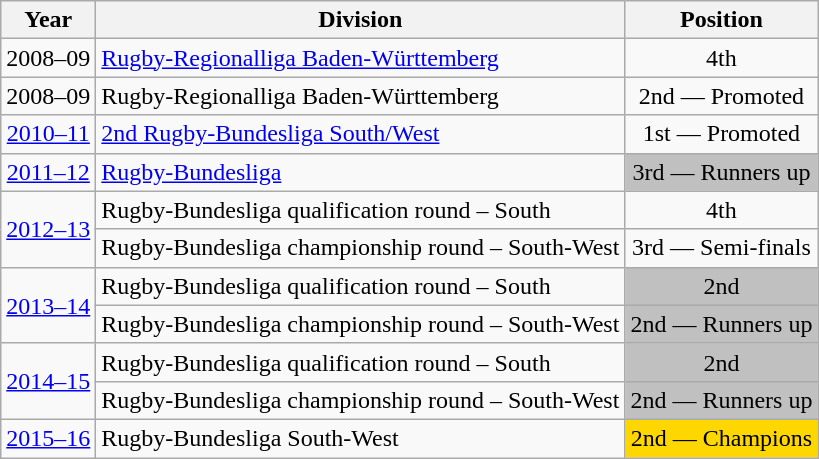<table class="wikitable">
<tr>
<th>Year</th>
<th>Division</th>
<th>Position</th>
</tr>
<tr align="center">
<td>2008–09</td>
<td align="left"><a href='#'>Rugby-Regionalliga Baden-Württemberg</a></td>
<td>4th</td>
</tr>
<tr align="center">
<td>2008–09</td>
<td align="left">Rugby-Regionalliga Baden-Württemberg</td>
<td>2nd — Promoted</td>
</tr>
<tr align="center">
<td><a href='#'>2010–11</a></td>
<td align="left"><a href='#'>2nd Rugby-Bundesliga South/West</a></td>
<td>1st — Promoted</td>
</tr>
<tr align="center">
<td><a href='#'>2011–12</a></td>
<td align="left"><a href='#'>Rugby-Bundesliga</a></td>
<td bgcolor=silver>3rd — Runners up</td>
</tr>
<tr align="center">
<td rowspan=2><a href='#'>2012–13</a></td>
<td align="left">Rugby-Bundesliga qualification round – South</td>
<td>4th</td>
</tr>
<tr align="center">
<td align="left">Rugby-Bundesliga championship round – South-West</td>
<td>3rd — Semi-finals</td>
</tr>
<tr align="center">
<td rowspan=2><a href='#'>2013–14</a></td>
<td align="left">Rugby-Bundesliga qualification round – South</td>
<td bgcolor=silver>2nd</td>
</tr>
<tr align="center">
<td align="left">Rugby-Bundesliga championship round – South-West</td>
<td bgcolor=silver>2nd — Runners up</td>
</tr>
<tr align="center">
<td rowspan=2><a href='#'>2014–15</a></td>
<td align="left">Rugby-Bundesliga qualification round – South</td>
<td bgcolor=silver>2nd</td>
</tr>
<tr align="center">
<td align="left">Rugby-Bundesliga championship round – South-West</td>
<td bgcolor=silver>2nd — Runners up</td>
</tr>
<tr align="center">
<td><a href='#'>2015–16</a></td>
<td align="left">Rugby-Bundesliga South-West</td>
<td bgcolor="#FFD700">2nd — Champions</td>
</tr>
</table>
